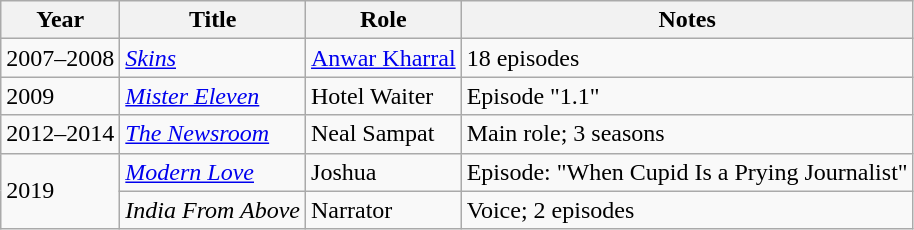<table class="wikitable sortable">
<tr>
<th>Year</th>
<th>Title</th>
<th>Role</th>
<th>Notes</th>
</tr>
<tr>
<td>2007–2008</td>
<td><em><a href='#'>Skins</a></em></td>
<td><a href='#'>Anwar Kharral</a></td>
<td>18 episodes</td>
</tr>
<tr>
<td>2009</td>
<td><em><a href='#'>Mister Eleven</a></em></td>
<td>Hotel Waiter</td>
<td>Episode "1.1"</td>
</tr>
<tr>
<td>2012–2014</td>
<td><em><a href='#'>The Newsroom</a></em></td>
<td>Neal Sampat</td>
<td>Main role; 3 seasons</td>
</tr>
<tr>
<td rowspan=2>2019</td>
<td><em><a href='#'>Modern Love</a></em></td>
<td>Joshua</td>
<td>Episode: "When Cupid Is a Prying Journalist"</td>
</tr>
<tr>
<td><em>India From Above</em></td>
<td>Narrator</td>
<td>Voice; 2 episodes</td>
</tr>
</table>
